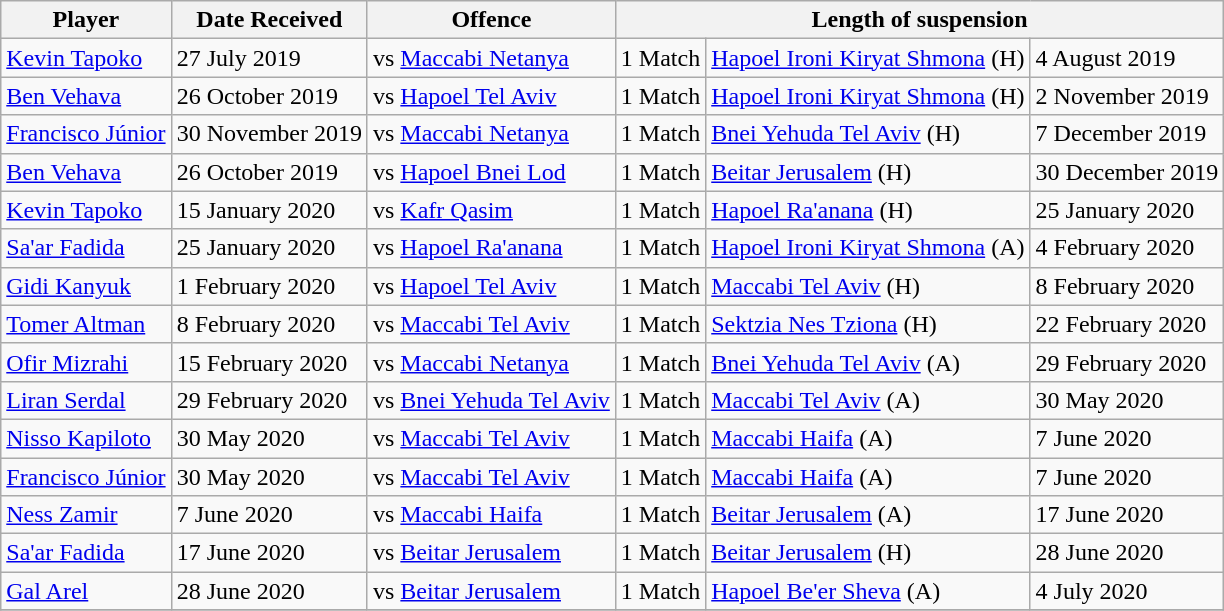<table class="wikitable">
<tr>
<th>Player</th>
<th>Date Received</th>
<th>Offence</th>
<th colspan="4">Length of suspension</th>
</tr>
<tr>
<td><a href='#'>Kevin Tapoko</a></td>
<td>27 July 2019</td>
<td> vs <a href='#'>Maccabi Netanya</a></td>
<td>1 Match</td>
<td><a href='#'>Hapoel Ironi Kiryat Shmona</a> (H)</td>
<td>4 August 2019</td>
</tr>
<tr>
<td><a href='#'>Ben Vehava</a></td>
<td>26 October 2019</td>
<td> vs <a href='#'>Hapoel Tel Aviv</a></td>
<td>1 Match</td>
<td><a href='#'>Hapoel Ironi Kiryat Shmona</a> (H)</td>
<td>2 November 2019</td>
</tr>
<tr>
<td><a href='#'>Francisco Júnior</a></td>
<td>30 November 2019</td>
<td> vs <a href='#'>Maccabi Netanya</a></td>
<td>1 Match</td>
<td><a href='#'>Bnei Yehuda Tel Aviv</a> (H)</td>
<td>7 December 2019</td>
</tr>
<tr>
<td><a href='#'>Ben Vehava</a></td>
<td>26 October 2019</td>
<td> vs <a href='#'>Hapoel Bnei Lod</a></td>
<td>1 Match</td>
<td><a href='#'>Beitar Jerusalem</a> (H)</td>
<td>30 December 2019</td>
</tr>
<tr>
<td><a href='#'>Kevin Tapoko</a></td>
<td>15 January 2020</td>
<td> vs <a href='#'>Kafr Qasim</a></td>
<td>1 Match</td>
<td><a href='#'>Hapoel Ra'anana</a> (H)</td>
<td>25 January 2020</td>
</tr>
<tr>
<td><a href='#'>Sa'ar Fadida</a></td>
<td>25 January 2020</td>
<td> vs <a href='#'>Hapoel Ra'anana</a></td>
<td>1 Match</td>
<td><a href='#'>Hapoel Ironi Kiryat Shmona</a> (A)</td>
<td>4 February 2020</td>
</tr>
<tr>
<td><a href='#'>Gidi Kanyuk</a></td>
<td>1 February 2020</td>
<td> vs <a href='#'>Hapoel Tel Aviv</a></td>
<td>1 Match</td>
<td><a href='#'>Maccabi Tel Aviv</a> (H)</td>
<td>8 February 2020</td>
</tr>
<tr>
<td><a href='#'>Tomer Altman</a></td>
<td>8 February 2020</td>
<td> vs <a href='#'>Maccabi Tel Aviv</a></td>
<td>1 Match</td>
<td><a href='#'>Sektzia Nes Tziona</a> (H)</td>
<td>22 February 2020</td>
</tr>
<tr>
<td><a href='#'>Ofir Mizrahi</a></td>
<td>15 February 2020</td>
<td> vs <a href='#'>Maccabi Netanya</a></td>
<td>1 Match</td>
<td><a href='#'>Bnei Yehuda Tel Aviv</a> (A)</td>
<td>29 February 2020</td>
</tr>
<tr>
<td><a href='#'>Liran Serdal</a></td>
<td>29 February 2020</td>
<td> vs <a href='#'>Bnei Yehuda Tel Aviv</a></td>
<td>1 Match</td>
<td><a href='#'>Maccabi Tel Aviv</a> (A)</td>
<td>30 May 2020</td>
</tr>
<tr>
<td><a href='#'>Nisso Kapiloto</a></td>
<td>30 May 2020</td>
<td> vs <a href='#'>Maccabi Tel Aviv</a></td>
<td>1 Match</td>
<td><a href='#'>Maccabi Haifa</a> (A)</td>
<td>7 June 2020</td>
</tr>
<tr>
<td><a href='#'>Francisco Júnior</a></td>
<td>30 May 2020</td>
<td> vs <a href='#'>Maccabi Tel Aviv</a></td>
<td>1 Match</td>
<td><a href='#'>Maccabi Haifa</a> (A)</td>
<td>7 June 2020</td>
</tr>
<tr>
<td><a href='#'>Ness Zamir</a></td>
<td>7 June 2020</td>
<td> vs <a href='#'>Maccabi Haifa</a></td>
<td>1 Match</td>
<td><a href='#'>Beitar Jerusalem</a> (A)</td>
<td>17 June 2020</td>
</tr>
<tr>
<td><a href='#'>Sa'ar Fadida</a></td>
<td>17 June 2020</td>
<td> vs <a href='#'>Beitar Jerusalem</a></td>
<td>1 Match</td>
<td><a href='#'>Beitar Jerusalem</a> (H)</td>
<td>28 June 2020</td>
</tr>
<tr>
<td><a href='#'>Gal Arel</a></td>
<td>28 June 2020</td>
<td> vs <a href='#'>Beitar Jerusalem</a></td>
<td>1 Match</td>
<td><a href='#'>Hapoel Be'er Sheva</a> (A)</td>
<td>4 July 2020</td>
</tr>
<tr>
</tr>
</table>
